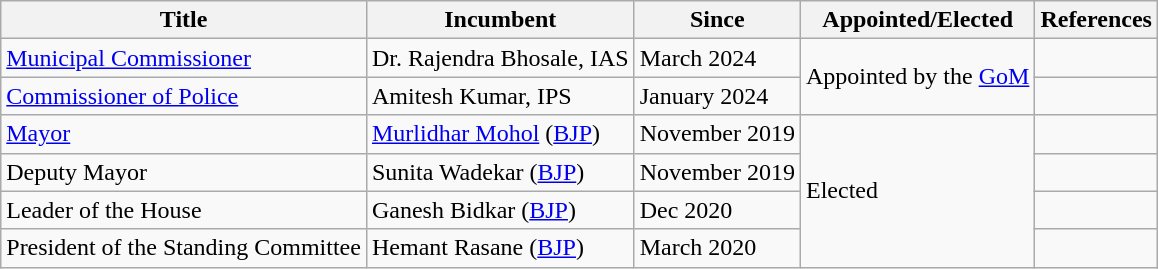<table class="wikitable">
<tr>
<th>Title</th>
<th>Incumbent</th>
<th>Since</th>
<th>Appointed/Elected</th>
<th>References</th>
</tr>
<tr>
<td><a href='#'>Municipal Commissioner</a></td>
<td>Dr. Rajendra Bhosale, IAS</td>
<td>March 2024</td>
<td rowspan="2">Appointed by the <a href='#'>GoM</a></td>
<td></td>
</tr>
<tr>
<td><a href='#'>Commissioner of Police</a></td>
<td>Amitesh Kumar, IPS</td>
<td>January 2024</td>
<td></td>
</tr>
<tr>
<td><a href='#'>Mayor</a></td>
<td><a href='#'>Murlidhar Mohol</a> (<a href='#'>BJP</a>)</td>
<td>November 2019</td>
<td rowspan="4">Elected</td>
<td></td>
</tr>
<tr>
<td>Deputy Mayor</td>
<td>Sunita Wadekar (<a href='#'>BJP</a>)</td>
<td>November 2019</td>
<td></td>
</tr>
<tr>
<td>Leader of the House</td>
<td>Ganesh Bidkar (<a href='#'>BJP</a>)</td>
<td>Dec 2020</td>
<td></td>
</tr>
<tr>
<td>President of the Standing Committee</td>
<td>Hemant Rasane (<a href='#'>BJP</a>)</td>
<td>March 2020</td>
<td></td>
</tr>
</table>
